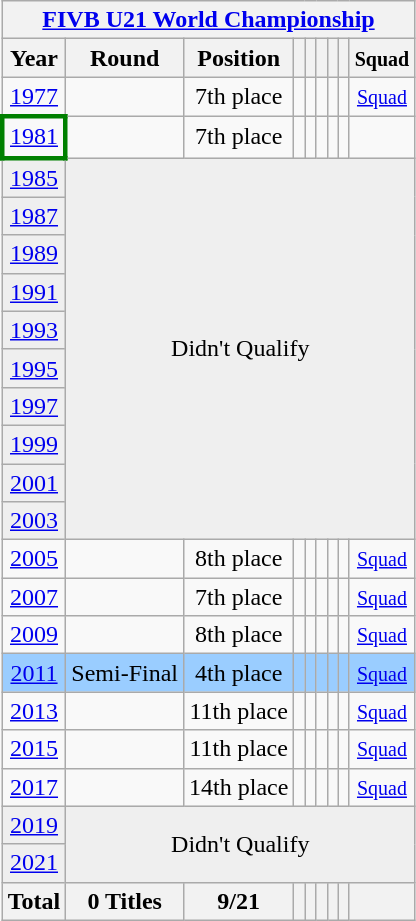<table class="wikitable" style="text-align: center;">
<tr>
<th colspan=9><a href='#'>FIVB U21 World Championship</a></th>
</tr>
<tr>
<th>Year</th>
<th>Round</th>
<th>Position</th>
<th></th>
<th></th>
<th></th>
<th></th>
<th></th>
<th><small>Squad</small></th>
</tr>
<tr>
<td> <a href='#'>1977</a></td>
<td></td>
<td>7th place</td>
<td></td>
<td></td>
<td></td>
<td></td>
<td></td>
<td><small><a href='#'>Squad</a></small></td>
</tr>
<tr>
<td style="border:3px solid green"> <a href='#'>1981</a></td>
<td></td>
<td>7th place</td>
<td></td>
<td></td>
<td></td>
<td></td>
<td></td>
<td></td>
</tr>
<tr bgcolor="efefef">
<td> <a href='#'>1985</a></td>
<td align="center" colspan=9 rowspan=10>Didn't Qualify</td>
</tr>
<tr bgcolor="efefef">
<td> <a href='#'>1987</a></td>
</tr>
<tr bgcolor="efefef">
<td> <a href='#'>1989</a></td>
</tr>
<tr bgcolor="efefef">
<td> <a href='#'>1991</a></td>
</tr>
<tr bgcolor="efefef">
<td> <a href='#'>1993</a></td>
</tr>
<tr bgcolor="efefef">
<td> <a href='#'>1995</a></td>
</tr>
<tr bgcolor="efefef">
<td> <a href='#'>1997</a></td>
</tr>
<tr bgcolor="efefef">
<td> <a href='#'>1999</a></td>
</tr>
<tr bgcolor="efefef">
<td> <a href='#'>2001</a></td>
</tr>
<tr bgcolor="efefef">
<td> <a href='#'>2003</a></td>
</tr>
<tr>
<td> <a href='#'>2005</a></td>
<td></td>
<td>8th place</td>
<td></td>
<td></td>
<td></td>
<td></td>
<td></td>
<td><small><a href='#'>Squad</a></small></td>
</tr>
<tr>
<td> <a href='#'>2007</a></td>
<td></td>
<td>7th place</td>
<td></td>
<td></td>
<td></td>
<td></td>
<td></td>
<td><small><a href='#'>Squad</a></small></td>
</tr>
<tr>
<td> <a href='#'>2009</a></td>
<td></td>
<td>8th place</td>
<td></td>
<td></td>
<td></td>
<td></td>
<td></td>
<td><small><a href='#'>Squad</a></small></td>
</tr>
<tr bgcolor=9acdff>
<td> <a href='#'>2011</a></td>
<td>Semi-Final</td>
<td>4th place</td>
<td></td>
<td></td>
<td></td>
<td></td>
<td></td>
<td><small><a href='#'>Squad</a></small></td>
</tr>
<tr>
<td> <a href='#'>2013</a></td>
<td></td>
<td>11th place</td>
<td></td>
<td></td>
<td></td>
<td></td>
<td></td>
<td><small><a href='#'>Squad</a></small></td>
</tr>
<tr>
<td> <a href='#'>2015</a></td>
<td></td>
<td>11th place</td>
<td></td>
<td></td>
<td></td>
<td></td>
<td></td>
<td><small><a href='#'>Squad</a></small></td>
</tr>
<tr>
<td> <a href='#'>2017</a></td>
<td></td>
<td>14th place</td>
<td></td>
<td></td>
<td></td>
<td></td>
<td></td>
<td><small> <a href='#'>Squad</a></small></td>
</tr>
<tr bgcolor="efefef">
<td> <a href='#'>2019</a></td>
<td colspan="9" rowspan="2">Didn't Qualify</td>
</tr>
<tr bgcolor="efefef">
<td>  <a href='#'>2021</a></td>
</tr>
<tr>
<th>Total</th>
<th>0 Titles</th>
<th>9/21</th>
<th></th>
<th></th>
<th></th>
<th></th>
<th></th>
<th></th>
</tr>
</table>
